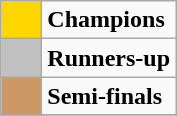<table class="wikitable" style="text-align:center">
<tr>
<td style="background:gold" width="20"></td>
<td align="left"><strong>Champions</strong></td>
</tr>
<tr>
<td style="background:silver" width="20"></td>
<td align="left"><strong>Runners-up</strong></td>
</tr>
<tr>
<td style="background:#cc9966" width="20"></td>
<td align="left"><strong>Semi-finals</strong></td>
</tr>
<tr>
</tr>
</table>
